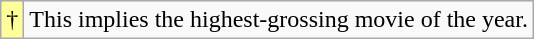<table class="wikitable">
<tr>
<td style="background-color:#FFFF99">†</td>
<td>This implies the highest-grossing movie of the year.</td>
</tr>
</table>
